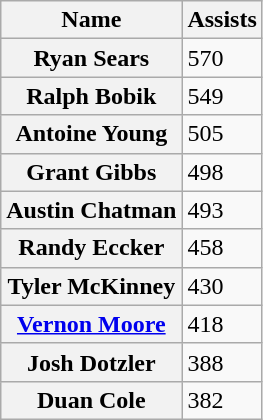<table class="wikitable plainrowheaders">
<tr>
<th>Name</th>
<th>Assists</th>
</tr>
<tr>
<th scope="row">Ryan Sears</th>
<td>570</td>
</tr>
<tr>
<th scope="row">Ralph Bobik</th>
<td>549</td>
</tr>
<tr>
<th scope="row">Antoine Young</th>
<td>505</td>
</tr>
<tr>
<th scope="row">Grant Gibbs</th>
<td>498</td>
</tr>
<tr>
<th scope="row">Austin Chatman</th>
<td>493</td>
</tr>
<tr>
<th scope="row">Randy Eccker</th>
<td>458</td>
</tr>
<tr>
<th scope="row">Tyler McKinney</th>
<td>430</td>
</tr>
<tr>
<th scope="row"><a href='#'>Vernon Moore</a></th>
<td>418</td>
</tr>
<tr>
<th scope="row">Josh Dotzler</th>
<td>388</td>
</tr>
<tr>
<th scope="row">Duan Cole</th>
<td>382</td>
</tr>
</table>
